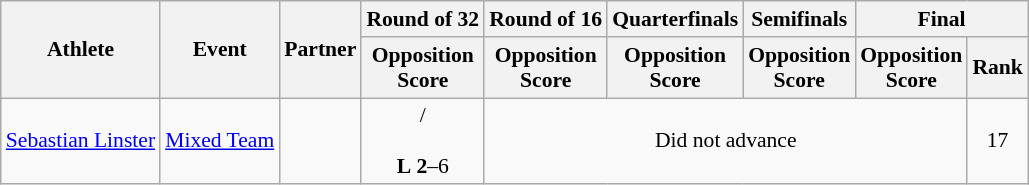<table class="wikitable" border="1" style="font-size:90%">
<tr>
<th rowspan=2>Athlete</th>
<th rowspan=2>Event</th>
<th rowspan=2>Partner</th>
<th>Round of 32</th>
<th>Round of 16</th>
<th>Quarterfinals</th>
<th>Semifinals</th>
<th colspan=2>Final</th>
</tr>
<tr>
<th>Opposition<br>Score</th>
<th>Opposition<br>Score</th>
<th>Opposition<br>Score</th>
<th>Opposition<br>Score</th>
<th>Opposition<br>Score</th>
<th>Rank</th>
</tr>
<tr>
<td><a href='#'>Sebastian Linster</a></td>
<td><a href='#'>Mixed Team</a></td>
<td></td>
<td align=center>/ <br>  <br> <strong>L</strong> <strong>2</strong>–6</td>
<td colspan=4 align=center>Did not advance</td>
<td align=center>17</td>
</tr>
</table>
